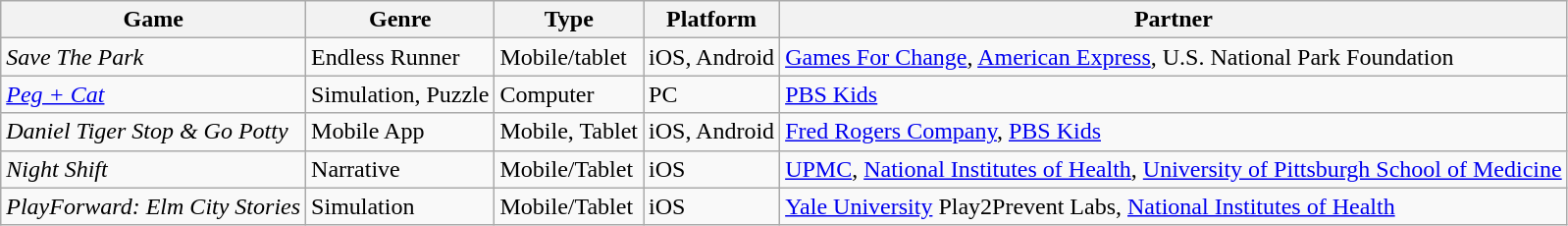<table class="wikitable">
<tr>
<th>Game</th>
<th>Genre</th>
<th>Type</th>
<th>Platform</th>
<th>Partner</th>
</tr>
<tr>
<td><em>Save The Park</em></td>
<td>Endless Runner</td>
<td>Mobile/tablet</td>
<td>iOS, Android</td>
<td><a href='#'>Games For Change</a>, <a href='#'>American Express</a>, U.S. National Park Foundation</td>
</tr>
<tr>
<td><em><a href='#'>Peg + Cat</a></em></td>
<td>Simulation, Puzzle</td>
<td>Computer</td>
<td>PC</td>
<td><a href='#'>PBS Kids</a></td>
</tr>
<tr>
<td><em>Daniel Tiger Stop & Go Potty</em></td>
<td>Mobile App</td>
<td>Mobile, Tablet</td>
<td>iOS, Android</td>
<td><a href='#'>Fred Rogers Company</a>, <a href='#'>PBS Kids</a></td>
</tr>
<tr>
<td><em>Night Shift</em></td>
<td>Narrative</td>
<td>Mobile/Tablet</td>
<td>iOS</td>
<td><a href='#'>UPMC</a>, <a href='#'>National Institutes of Health</a>, <a href='#'>University of Pittsburgh School of Medicine</a></td>
</tr>
<tr>
<td><em>PlayForward: Elm City Stories</em></td>
<td>Simulation</td>
<td>Mobile/Tablet</td>
<td>iOS</td>
<td><a href='#'>Yale University</a> Play2Prevent Labs, <a href='#'>National Institutes of Health</a></td>
</tr>
</table>
